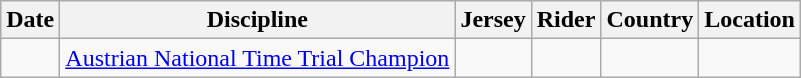<table class="wikitable">
<tr>
<th>Date</th>
<th>Discipline</th>
<th>Jersey</th>
<th>Rider</th>
<th>Country</th>
<th>Location</th>
</tr>
<tr>
<td></td>
<td><a href='#'>Austrian National Time Trial Champion</a></td>
<td></td>
<td></td>
<td></td>
<td></td>
</tr>
</table>
